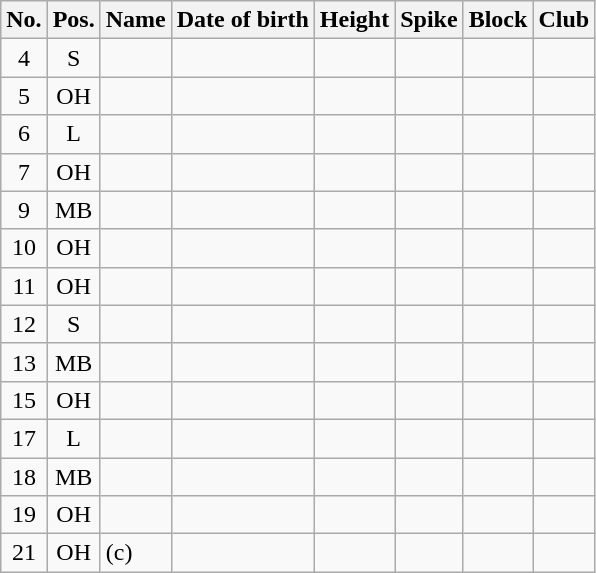<table class="wikitable sortable" style="text-align:center">
<tr>
<th>No.</th>
<th>Pos.</th>
<th>Name</th>
<th>Date of birth</th>
<th>Height</th>
<th>Spike</th>
<th>Block</th>
<th>Club</th>
</tr>
<tr>
<td>4</td>
<td>S</td>
<td align=left></td>
<td align=left></td>
<td></td>
<td></td>
<td></td>
<td></td>
</tr>
<tr>
<td>5</td>
<td>OH</td>
<td align=left></td>
<td align=left></td>
<td></td>
<td></td>
<td></td>
<td></td>
</tr>
<tr>
<td>6</td>
<td>L</td>
<td align=left></td>
<td align=left></td>
<td></td>
<td></td>
<td></td>
<td></td>
</tr>
<tr>
<td>7</td>
<td>OH</td>
<td align=left></td>
<td align=left></td>
<td></td>
<td></td>
<td></td>
<td></td>
</tr>
<tr>
<td>9</td>
<td>MB</td>
<td align=left></td>
<td align=left></td>
<td></td>
<td></td>
<td></td>
<td></td>
</tr>
<tr>
<td>10</td>
<td>OH</td>
<td align=left></td>
<td align=left></td>
<td></td>
<td></td>
<td></td>
<td></td>
</tr>
<tr>
<td>11</td>
<td>OH</td>
<td align=left></td>
<td align=left></td>
<td></td>
<td></td>
<td></td>
<td></td>
</tr>
<tr>
<td>12</td>
<td>S</td>
<td align=left></td>
<td align=left></td>
<td></td>
<td></td>
<td></td>
<td></td>
</tr>
<tr>
<td>13</td>
<td>MB</td>
<td align=left></td>
<td align=left></td>
<td></td>
<td></td>
<td></td>
<td></td>
</tr>
<tr>
<td>15</td>
<td>OH</td>
<td align=left></td>
<td align=left></td>
<td></td>
<td></td>
<td></td>
<td></td>
</tr>
<tr>
<td>17</td>
<td>L</td>
<td align=left></td>
<td align=left></td>
<td></td>
<td></td>
<td></td>
<td></td>
</tr>
<tr>
<td>18</td>
<td>MB</td>
<td align=left></td>
<td align=left></td>
<td></td>
<td></td>
<td></td>
<td></td>
</tr>
<tr>
<td>19</td>
<td>OH</td>
<td align=left></td>
<td align=left></td>
<td></td>
<td></td>
<td></td>
<td></td>
</tr>
<tr>
<td>21</td>
<td>OH</td>
<td align=left> (c)</td>
<td align=left></td>
<td></td>
<td></td>
<td></td>
<td></td>
</tr>
</table>
